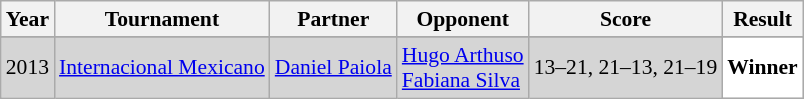<table class="sortable wikitable" style="font-size: 90%;">
<tr>
<th>Year</th>
<th>Tournament</th>
<th>Partner</th>
<th>Opponent</th>
<th>Score</th>
<th>Result</th>
</tr>
<tr>
</tr>
<tr style="background:#D5D5D5">
<td align="center">2013</td>
<td align="left"><a href='#'>Internacional Mexicano</a></td>
<td align="left"> <a href='#'>Daniel Paiola</a></td>
<td align="left"> <a href='#'>Hugo Arthuso</a><br> <a href='#'>Fabiana Silva</a></td>
<td align="left">13–21, 21–13, 21–19</td>
<td style="text-align:left; background:white"> <strong>Winner</strong></td>
</tr>
</table>
